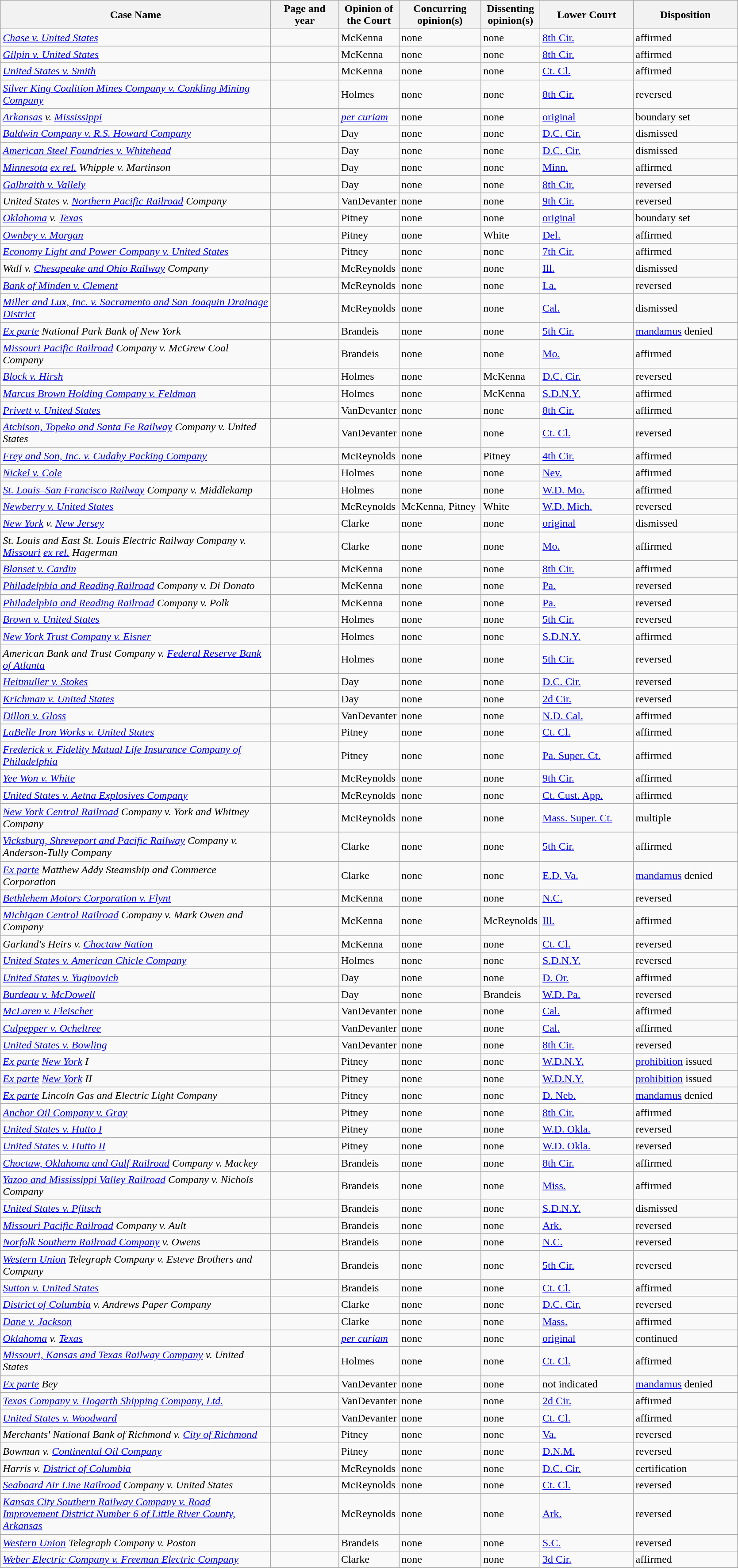<table class="wikitable sortable">
<tr>
<th scope="col" style="width: 400px;">Case Name</th>
<th scope="col" style="width: 95px;">Page and year</th>
<th scope="col" style="width: 10px;">Opinion of the Court</th>
<th scope="col" style="width: 116px;">Concurring opinion(s)</th>
<th scope="col" style="width: 10px;">Dissenting opinion(s)</th>
<th scope="col" style="width: 133px;">Lower Court</th>
<th scope="col" style="width: 150px;">Disposition</th>
</tr>
<tr>
<td><em><a href='#'>Chase v. United States</a></em></td>
<td align="right"></td>
<td>McKenna</td>
<td>none</td>
<td>none</td>
<td><a href='#'>8th Cir.</a></td>
<td>affirmed</td>
</tr>
<tr>
<td><em><a href='#'>Gilpin v. United States</a></em></td>
<td align="right"></td>
<td>McKenna</td>
<td>none</td>
<td>none</td>
<td><a href='#'>8th Cir.</a></td>
<td>affirmed</td>
</tr>
<tr>
<td><em><a href='#'>United States v. Smith</a></em></td>
<td align="right"></td>
<td>McKenna</td>
<td>none</td>
<td>none</td>
<td><a href='#'>Ct. Cl.</a></td>
<td>affirmed</td>
</tr>
<tr>
<td><em><a href='#'>Silver King Coalition Mines Company v. Conkling Mining Company</a></em></td>
<td align="right"></td>
<td>Holmes</td>
<td>none</td>
<td>none</td>
<td><a href='#'>8th Cir.</a></td>
<td>reversed</td>
</tr>
<tr>
<td><em><a href='#'>Arkansas</a> v. <a href='#'>Mississippi</a></em></td>
<td align="right"></td>
<td><em><a href='#'>per curiam</a></em></td>
<td>none</td>
<td>none</td>
<td><a href='#'>original</a></td>
<td>boundary set</td>
</tr>
<tr>
<td><em><a href='#'>Baldwin Company v. R.S. Howard Company</a></em></td>
<td align="right"></td>
<td>Day</td>
<td>none</td>
<td>none</td>
<td><a href='#'>D.C. Cir.</a></td>
<td>dismissed</td>
</tr>
<tr>
<td><em><a href='#'>American Steel Foundries v. Whitehead</a></em></td>
<td align="right"></td>
<td>Day</td>
<td>none</td>
<td>none</td>
<td><a href='#'>D.C. Cir.</a></td>
<td>dismissed</td>
</tr>
<tr>
<td><em><a href='#'>Minnesota</a> <a href='#'>ex rel.</a> Whipple v. Martinson</em></td>
<td align="right"></td>
<td>Day</td>
<td>none</td>
<td>none</td>
<td><a href='#'>Minn.</a></td>
<td>affirmed</td>
</tr>
<tr>
<td><em><a href='#'>Galbraith v. Vallely</a></em></td>
<td align="right"></td>
<td>Day</td>
<td>none</td>
<td>none</td>
<td><a href='#'>8th Cir.</a></td>
<td>reversed</td>
</tr>
<tr>
<td><em>United States v. <a href='#'>Northern Pacific Railroad</a> Company</em></td>
<td align="right"></td>
<td>VanDevanter</td>
<td>none</td>
<td>none</td>
<td><a href='#'>9th Cir.</a></td>
<td>reversed</td>
</tr>
<tr>
<td><em><a href='#'>Oklahoma</a> v. <a href='#'>Texas</a></em></td>
<td align="right"></td>
<td>Pitney</td>
<td>none</td>
<td>none</td>
<td><a href='#'>original</a></td>
<td>boundary set</td>
</tr>
<tr>
<td><em><a href='#'>Ownbey v. Morgan</a></em></td>
<td align="right"></td>
<td>Pitney</td>
<td>none</td>
<td>White</td>
<td><a href='#'>Del.</a></td>
<td>affirmed</td>
</tr>
<tr>
<td><em><a href='#'>Economy Light and Power Company v. United States</a></em></td>
<td align="right"></td>
<td>Pitney</td>
<td>none</td>
<td>none</td>
<td><a href='#'>7th Cir.</a></td>
<td>affirmed</td>
</tr>
<tr>
<td><em>Wall v. <a href='#'>Chesapeake and Ohio Railway</a> Company</em></td>
<td align="right"></td>
<td>McReynolds</td>
<td>none</td>
<td>none</td>
<td><a href='#'>Ill.</a></td>
<td>dismissed</td>
</tr>
<tr>
<td><em><a href='#'>Bank of Minden v. Clement</a></em></td>
<td align="right"></td>
<td>McReynolds</td>
<td>none</td>
<td>none</td>
<td><a href='#'>La.</a></td>
<td>reversed</td>
</tr>
<tr>
<td><em><a href='#'>Miller and Lux, Inc. v. Sacramento and San Joaquin Drainage District</a></em></td>
<td align="right"></td>
<td>McReynolds</td>
<td>none</td>
<td>none</td>
<td><a href='#'>Cal.</a></td>
<td>dismissed</td>
</tr>
<tr>
<td><em><a href='#'>Ex parte</a> National Park Bank of New York</em></td>
<td align="right"></td>
<td>Brandeis</td>
<td>none</td>
<td>none</td>
<td><a href='#'>5th Cir.</a></td>
<td><a href='#'>mandamus</a> denied</td>
</tr>
<tr>
<td><em><a href='#'>Missouri Pacific Railroad</a> Company v. McGrew Coal Company</em></td>
<td align="right"></td>
<td>Brandeis</td>
<td>none</td>
<td>none</td>
<td><a href='#'>Mo.</a></td>
<td>affirmed</td>
</tr>
<tr>
<td><em><a href='#'>Block v. Hirsh</a></em></td>
<td align="right"></td>
<td>Holmes</td>
<td>none</td>
<td>McKenna</td>
<td><a href='#'>D.C. Cir.</a></td>
<td>reversed</td>
</tr>
<tr>
<td><em><a href='#'>Marcus Brown Holding Company v. Feldman</a></em></td>
<td align="right"></td>
<td>Holmes</td>
<td>none</td>
<td>McKenna</td>
<td><a href='#'>S.D.N.Y.</a></td>
<td>affirmed</td>
</tr>
<tr>
<td><em><a href='#'>Privett v. United States</a></em></td>
<td align="right"></td>
<td>VanDevanter</td>
<td>none</td>
<td>none</td>
<td><a href='#'>8th Cir.</a></td>
<td>affirmed</td>
</tr>
<tr>
<td><em><a href='#'>Atchison, Topeka and Santa Fe Railway</a> Company v. United States</em></td>
<td align="right"></td>
<td>VanDevanter</td>
<td>none</td>
<td>none</td>
<td><a href='#'>Ct. Cl.</a></td>
<td>reversed</td>
</tr>
<tr>
<td><em><a href='#'>Frey and Son, Inc. v. Cudahy Packing Company</a></em></td>
<td align="right"></td>
<td>McReynolds</td>
<td>none</td>
<td>Pitney</td>
<td><a href='#'>4th Cir.</a></td>
<td>affirmed</td>
</tr>
<tr>
<td><em><a href='#'>Nickel v. Cole</a></em></td>
<td align="right"></td>
<td>Holmes</td>
<td>none</td>
<td>none</td>
<td><a href='#'>Nev.</a></td>
<td>affirmed</td>
</tr>
<tr>
<td><em><a href='#'>St. Louis–San Francisco Railway</a> Company v. Middlekamp</em></td>
<td align="right"></td>
<td>Holmes</td>
<td>none</td>
<td>none</td>
<td><a href='#'>W.D. Mo.</a></td>
<td>affirmed</td>
</tr>
<tr>
<td><em><a href='#'>Newberry v. United States</a></em></td>
<td align="right"></td>
<td>McReynolds</td>
<td>McKenna, Pitney</td>
<td>White</td>
<td><a href='#'>W.D. Mich.</a></td>
<td>reversed</td>
</tr>
<tr>
<td><em><a href='#'>New York</a> v. <a href='#'>New Jersey</a></em></td>
<td align="right"></td>
<td>Clarke</td>
<td>none</td>
<td>none</td>
<td><a href='#'>original</a></td>
<td>dismissed</td>
</tr>
<tr>
<td><em>St. Louis and East St. Louis Electric Railway Company v. <a href='#'>Missouri</a> <a href='#'>ex rel.</a> Hagerman</em></td>
<td align="right"></td>
<td>Clarke</td>
<td>none</td>
<td>none</td>
<td><a href='#'>Mo.</a></td>
<td>affirmed</td>
</tr>
<tr>
<td><em><a href='#'>Blanset v. Cardin</a></em></td>
<td align="right"></td>
<td>McKenna</td>
<td>none</td>
<td>none</td>
<td><a href='#'>8th Cir.</a></td>
<td>affirmed</td>
</tr>
<tr>
<td><em><a href='#'>Philadelphia and Reading Railroad</a> Company v. Di Donato</em></td>
<td align="right"></td>
<td>McKenna</td>
<td>none</td>
<td>none</td>
<td><a href='#'>Pa.</a></td>
<td>reversed</td>
</tr>
<tr>
<td><em><a href='#'>Philadelphia and Reading Railroad</a> Company v. Polk</em></td>
<td align="right"></td>
<td>McKenna</td>
<td>none</td>
<td>none</td>
<td><a href='#'>Pa.</a></td>
<td>reversed</td>
</tr>
<tr>
<td><em><a href='#'>Brown v. United States</a></em></td>
<td align="right"></td>
<td>Holmes</td>
<td>none</td>
<td>none</td>
<td><a href='#'>5th Cir.</a></td>
<td>reversed</td>
</tr>
<tr>
<td><em><a href='#'>New York Trust Company v. Eisner</a></em></td>
<td align="right"></td>
<td>Holmes</td>
<td>none</td>
<td>none</td>
<td><a href='#'>S.D.N.Y.</a></td>
<td>affirmed</td>
</tr>
<tr>
<td><em>American Bank and Trust Company v. <a href='#'>Federal Reserve Bank of Atlanta</a></em></td>
<td align="right"></td>
<td>Holmes</td>
<td>none</td>
<td>none</td>
<td><a href='#'>5th Cir.</a></td>
<td>reversed</td>
</tr>
<tr>
<td><em><a href='#'>Heitmuller v. Stokes</a></em></td>
<td align="right"></td>
<td>Day</td>
<td>none</td>
<td>none</td>
<td><a href='#'>D.C. Cir.</a></td>
<td>reversed</td>
</tr>
<tr>
<td><em><a href='#'>Krichman v. United States</a></em></td>
<td align="right"></td>
<td>Day</td>
<td>none</td>
<td>none</td>
<td><a href='#'>2d Cir.</a></td>
<td>reversed</td>
</tr>
<tr>
<td><em><a href='#'>Dillon v. Gloss</a></em></td>
<td align="right"></td>
<td>VanDevanter</td>
<td>none</td>
<td>none</td>
<td><a href='#'>N.D. Cal.</a></td>
<td>affirmed</td>
</tr>
<tr>
<td><em><a href='#'>LaBelle Iron Works v. United States</a></em></td>
<td align="right"></td>
<td>Pitney</td>
<td>none</td>
<td>none</td>
<td><a href='#'>Ct. Cl.</a></td>
<td>affirmed</td>
</tr>
<tr>
<td><em><a href='#'>Frederick v. Fidelity Mutual Life Insurance Company of Philadelphia</a></em></td>
<td align="right"></td>
<td>Pitney</td>
<td>none</td>
<td>none</td>
<td><a href='#'>Pa. Super. Ct.</a></td>
<td>affirmed</td>
</tr>
<tr>
<td><em><a href='#'>Yee Won v. White</a></em></td>
<td align="right"></td>
<td>McReynolds</td>
<td>none</td>
<td>none</td>
<td><a href='#'>9th Cir.</a></td>
<td>affirmed</td>
</tr>
<tr>
<td><em><a href='#'>United States v. Aetna Explosives Company</a></em></td>
<td align="right"></td>
<td>McReynolds</td>
<td>none</td>
<td>none</td>
<td><a href='#'>Ct. Cust. App.</a></td>
<td>affirmed</td>
</tr>
<tr>
<td><em><a href='#'>New York Central Railroad</a> Company v. York and Whitney Company</em></td>
<td align="right"></td>
<td>McReynolds</td>
<td>none</td>
<td>none</td>
<td><a href='#'>Mass. Super. Ct.</a></td>
<td>multiple</td>
</tr>
<tr>
<td><em><a href='#'>Vicksburg, Shreveport and Pacific Railway</a> Company v. Anderson-Tully Company</em></td>
<td align="right"></td>
<td>Clarke</td>
<td>none</td>
<td>none</td>
<td><a href='#'>5th Cir.</a></td>
<td>affirmed</td>
</tr>
<tr>
<td><em><a href='#'>Ex parte</a> Matthew Addy Steamship and Commerce Corporation</em></td>
<td align="right"></td>
<td>Clarke</td>
<td>none</td>
<td>none</td>
<td><a href='#'>E.D. Va.</a></td>
<td><a href='#'>mandamus</a> denied</td>
</tr>
<tr>
<td><em><a href='#'>Bethlehem Motors Corporation v. Flynt</a></em></td>
<td align="right"></td>
<td>McKenna</td>
<td>none</td>
<td>none</td>
<td><a href='#'>N.C.</a></td>
<td>reversed</td>
</tr>
<tr>
<td><em><a href='#'>Michigan Central Railroad</a> Company v. Mark Owen and Company</em></td>
<td align="right"></td>
<td>McKenna</td>
<td>none</td>
<td>McReynolds</td>
<td><a href='#'>Ill.</a></td>
<td>affirmed</td>
</tr>
<tr>
<td><em>Garland's Heirs v. <a href='#'>Choctaw Nation</a></em></td>
<td align="right"></td>
<td>McKenna</td>
<td>none</td>
<td>none</td>
<td><a href='#'>Ct. Cl.</a></td>
<td>reversed</td>
</tr>
<tr>
<td><em><a href='#'>United States v. American Chicle Company</a></em></td>
<td align="right"></td>
<td>Holmes</td>
<td>none</td>
<td>none</td>
<td><a href='#'>S.D.N.Y.</a></td>
<td>reversed</td>
</tr>
<tr>
<td><em><a href='#'>United States v. Yuginovich</a></em></td>
<td align="right"></td>
<td>Day</td>
<td>none</td>
<td>none</td>
<td><a href='#'>D. Or.</a></td>
<td>affirmed</td>
</tr>
<tr>
<td><em><a href='#'>Burdeau v. McDowell</a></em></td>
<td align="right"></td>
<td>Day</td>
<td>none</td>
<td>Brandeis</td>
<td><a href='#'>W.D. Pa.</a></td>
<td>reversed</td>
</tr>
<tr>
<td><em><a href='#'>McLaren v. Fleischer</a></em></td>
<td align="right"></td>
<td>VanDevanter</td>
<td>none</td>
<td>none</td>
<td><a href='#'>Cal.</a></td>
<td>affirmed</td>
</tr>
<tr>
<td><em><a href='#'>Culpepper v. Ocheltree</a></em></td>
<td align="right"></td>
<td>VanDevanter</td>
<td>none</td>
<td>none</td>
<td><a href='#'>Cal.</a></td>
<td>affirmed</td>
</tr>
<tr>
<td><em><a href='#'>United States v. Bowling</a></em></td>
<td align="right"></td>
<td>VanDevanter</td>
<td>none</td>
<td>none</td>
<td><a href='#'>8th Cir.</a></td>
<td>reversed</td>
</tr>
<tr>
<td><em><a href='#'>Ex parte</a> <a href='#'>New York</a> I</em></td>
<td align="right"></td>
<td>Pitney</td>
<td>none</td>
<td>none</td>
<td><a href='#'>W.D.N.Y.</a></td>
<td><a href='#'>prohibition</a> issued</td>
</tr>
<tr>
<td><em><a href='#'>Ex parte</a> <a href='#'>New York</a> II</em></td>
<td align="right"></td>
<td>Pitney</td>
<td>none</td>
<td>none</td>
<td><a href='#'>W.D.N.Y.</a></td>
<td><a href='#'>prohibition</a> issued</td>
</tr>
<tr>
<td><em><a href='#'>Ex parte</a> Lincoln Gas and Electric Light Company</em></td>
<td align="right"></td>
<td>Pitney</td>
<td>none</td>
<td>none</td>
<td><a href='#'>D. Neb.</a></td>
<td><a href='#'>mandamus</a> denied</td>
</tr>
<tr>
<td><em><a href='#'>Anchor Oil Company v. Gray</a></em></td>
<td align="right"></td>
<td>Pitney</td>
<td>none</td>
<td>none</td>
<td><a href='#'>8th Cir.</a></td>
<td>affirmed</td>
</tr>
<tr>
<td><em><a href='#'>United States v. Hutto I</a></em></td>
<td align="right"></td>
<td>Pitney</td>
<td>none</td>
<td>none</td>
<td><a href='#'>W.D. Okla.</a></td>
<td>reversed</td>
</tr>
<tr>
<td><em><a href='#'>United States v. Hutto II</a></em></td>
<td align="right"></td>
<td>Pitney</td>
<td>none</td>
<td>none</td>
<td><a href='#'>W.D. Okla.</a></td>
<td>reversed</td>
</tr>
<tr>
<td><em><a href='#'>Choctaw, Oklahoma and Gulf Railroad</a> Company v. Mackey</em></td>
<td align="right"></td>
<td>Brandeis</td>
<td>none</td>
<td>none</td>
<td><a href='#'>8th Cir.</a></td>
<td>affirmed</td>
</tr>
<tr>
<td><em><a href='#'>Yazoo and Mississippi Valley Railroad</a> Company v. Nichols Company</em></td>
<td align="right"></td>
<td>Brandeis</td>
<td>none</td>
<td>none</td>
<td><a href='#'>Miss.</a></td>
<td>affirmed</td>
</tr>
<tr>
<td><em><a href='#'>United States v. Pfitsch</a></em></td>
<td align="right"></td>
<td>Brandeis</td>
<td>none</td>
<td>none</td>
<td><a href='#'>S.D.N.Y.</a></td>
<td>dismissed</td>
</tr>
<tr>
<td><em><a href='#'>Missouri Pacific Railroad</a> Company v. Ault</em></td>
<td align="right"></td>
<td>Brandeis</td>
<td>none</td>
<td>none</td>
<td><a href='#'>Ark.</a></td>
<td>reversed</td>
</tr>
<tr>
<td><em><a href='#'>Norfolk Southern Railroad Company</a> v. Owens</em></td>
<td align="right"></td>
<td>Brandeis</td>
<td>none</td>
<td>none</td>
<td><a href='#'>N.C.</a></td>
<td>reversed</td>
</tr>
<tr>
<td><em><a href='#'>Western Union</a> Telegraph Company v. Esteve Brothers and Company</em></td>
<td align="right"></td>
<td>Brandeis</td>
<td>none</td>
<td>none</td>
<td><a href='#'>5th Cir.</a></td>
<td>reversed</td>
</tr>
<tr>
<td><em><a href='#'>Sutton v. United States</a></em></td>
<td align="right"></td>
<td>Brandeis</td>
<td>none</td>
<td>none</td>
<td><a href='#'>Ct. Cl.</a></td>
<td>affirmed</td>
</tr>
<tr>
<td><em><a href='#'>District of Columbia</a> v. Andrews Paper Company</em></td>
<td align="right"></td>
<td>Clarke</td>
<td>none</td>
<td>none</td>
<td><a href='#'>D.C. Cir.</a></td>
<td>reversed</td>
</tr>
<tr>
<td><em><a href='#'>Dane v. Jackson</a></em></td>
<td align="right"></td>
<td>Clarke</td>
<td>none</td>
<td>none</td>
<td><a href='#'>Mass.</a></td>
<td>affirmed</td>
</tr>
<tr>
<td><em><a href='#'>Oklahoma</a> v. <a href='#'>Texas</a></em></td>
<td align="right"></td>
<td><em><a href='#'>per curiam</a></em></td>
<td>none</td>
<td>none</td>
<td><a href='#'>original</a></td>
<td>continued</td>
</tr>
<tr>
<td><em><a href='#'>Missouri, Kansas and Texas Railway Company</a> v. United States</em></td>
<td align="right"></td>
<td>Holmes</td>
<td>none</td>
<td>none</td>
<td><a href='#'>Ct. Cl.</a></td>
<td>affirmed</td>
</tr>
<tr>
<td><em><a href='#'>Ex parte</a> Bey</em></td>
<td align="right"></td>
<td>VanDevanter</td>
<td>none</td>
<td>none</td>
<td>not indicated</td>
<td><a href='#'>mandamus</a> denied</td>
</tr>
<tr>
<td><em><a href='#'>Texas Company v. Hogarth Shipping Company, Ltd.</a></em></td>
<td align="right"></td>
<td>VanDevanter</td>
<td>none</td>
<td>none</td>
<td><a href='#'>2d Cir.</a></td>
<td>affirmed</td>
</tr>
<tr>
<td><em><a href='#'>United States v. Woodward</a></em></td>
<td align="right"></td>
<td>VanDevanter</td>
<td>none</td>
<td>none</td>
<td><a href='#'>Ct. Cl.</a></td>
<td>affirmed</td>
</tr>
<tr>
<td><em>Merchants' National Bank of Richmond v. <a href='#'>City of Richmond</a></em></td>
<td align="right"></td>
<td>Pitney</td>
<td>none</td>
<td>none</td>
<td><a href='#'>Va.</a></td>
<td>reversed</td>
</tr>
<tr>
<td><em>Bowman v. <a href='#'>Continental Oil Company</a></em></td>
<td align="right"></td>
<td>Pitney</td>
<td>none</td>
<td>none</td>
<td><a href='#'>D.N.M.</a></td>
<td>reversed</td>
</tr>
<tr>
<td><em>Harris v. <a href='#'>District of Columbia</a></em></td>
<td align="right"></td>
<td>McReynolds</td>
<td>none</td>
<td>none</td>
<td><a href='#'>D.C. Cir.</a></td>
<td>certification</td>
</tr>
<tr>
<td><em><a href='#'>Seaboard Air Line Railroad</a> Company v. United States</em></td>
<td align="right"></td>
<td>McReynolds</td>
<td>none</td>
<td>none</td>
<td><a href='#'>Ct. Cl.</a></td>
<td>reversed</td>
</tr>
<tr>
<td><em><a href='#'>Kansas City Southern Railway Company v. Road Improvement District Number 6 of Little River County, Arkansas</a></em></td>
<td align="right"></td>
<td>McReynolds</td>
<td>none</td>
<td>none</td>
<td><a href='#'>Ark.</a></td>
<td>reversed</td>
</tr>
<tr>
<td><em><a href='#'>Western Union</a> Telegraph Company v. Poston</em></td>
<td align="right"></td>
<td>Brandeis</td>
<td>none</td>
<td>none</td>
<td><a href='#'>S.C.</a></td>
<td>reversed</td>
</tr>
<tr>
<td><em><a href='#'>Weber Electric Company v. Freeman Electric Company</a></em></td>
<td align="right"></td>
<td>Clarke</td>
<td>none</td>
<td>none</td>
<td><a href='#'>3d Cir.</a></td>
<td>affirmed</td>
</tr>
<tr>
</tr>
</table>
